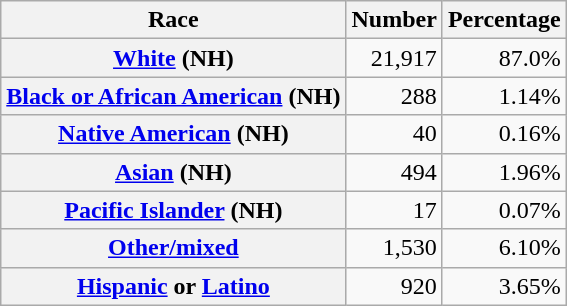<table class="wikitable" style="text-align:right">
<tr>
<th scope="col">Race</th>
<th scope="col">Number</th>
<th scope="col">Percentage</th>
</tr>
<tr>
<th scope="row"><a href='#'>White</a> (NH)</th>
<td>21,917</td>
<td>87.0%</td>
</tr>
<tr>
<th scope="row"><a href='#'>Black or African American</a> (NH)</th>
<td>288</td>
<td>1.14%</td>
</tr>
<tr>
<th scope="row"><a href='#'>Native American</a> (NH)</th>
<td>40</td>
<td>0.16%</td>
</tr>
<tr>
<th scope="row"><a href='#'>Asian</a> (NH)</th>
<td>494</td>
<td>1.96%</td>
</tr>
<tr>
<th scope="row"><a href='#'>Pacific Islander</a> (NH)</th>
<td>17</td>
<td>0.07%</td>
</tr>
<tr>
<th scope="row"><a href='#'>Other/mixed</a></th>
<td>1,530</td>
<td>6.10%</td>
</tr>
<tr>
<th scope="row"><a href='#'>Hispanic</a> or <a href='#'>Latino</a></th>
<td>920</td>
<td>3.65%</td>
</tr>
</table>
